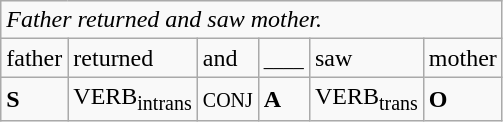<table class="wikitable">
<tr>
<td colspan="6"><em>Father returned and saw mother.</em></td>
</tr>
<tr>
<td><span>father</span></td>
<td>returned</td>
<td>and</td>
<td><small><span>____</span></small></td>
<td>saw</td>
<td><span>mother</span></td>
</tr>
<tr>
<td><span><strong>S</strong></span></td>
<td>VERB<sub>intrans</sub></td>
<td><small>CONJ</small></td>
<td><span><strong>A</strong></span></td>
<td>VERB<sub>trans</sub></td>
<td><span><strong>O</strong></span></td>
</tr>
</table>
